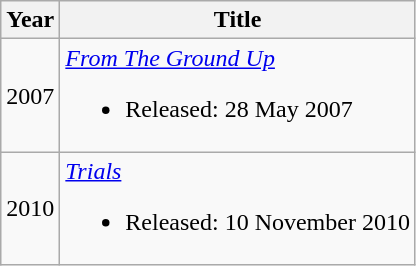<table class="wikitable">
<tr>
<th>Year</th>
<th>Title</th>
</tr>
<tr>
<td>2007</td>
<td><em><a href='#'>From The Ground Up</a></em><br><ul><li>Released: 28 May 2007</li></ul></td>
</tr>
<tr>
<td>2010</td>
<td><em><a href='#'>Trials</a></em><br><ul><li>Released: 10 November 2010</li></ul></td>
</tr>
</table>
